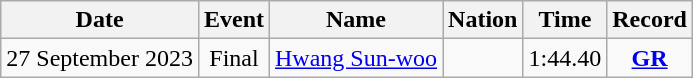<table class=wikitable style=text-align:center>
<tr>
<th>Date</th>
<th>Event</th>
<th>Name</th>
<th>Nation</th>
<th>Time</th>
<th>Record</th>
</tr>
<tr>
<td>27 September 2023</td>
<td>Final</td>
<td align=left><a href='#'>Hwang Sun-woo</a></td>
<td align=left></td>
<td>1:44.40</td>
<td><strong><a href='#'>GR</a></strong></td>
</tr>
</table>
